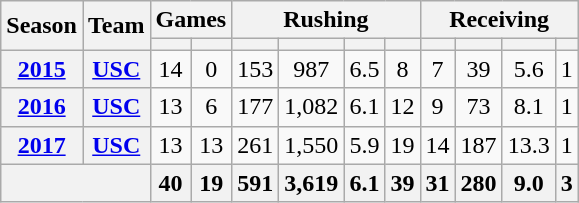<table class="wikitable sortable" style="text-align:center;">
<tr>
<th rowspan="2">Season</th>
<th rowspan="2">Team</th>
<th colspan="2">Games</th>
<th colspan="4">Rushing</th>
<th colspan="4">Receiving</th>
</tr>
<tr>
<th></th>
<th></th>
<th></th>
<th></th>
<th></th>
<th></th>
<th></th>
<th></th>
<th></th>
<th></th>
</tr>
<tr>
<th><a href='#'>2015</a></th>
<th><a href='#'>USC</a></th>
<td>14</td>
<td>0</td>
<td>153</td>
<td>987</td>
<td>6.5</td>
<td>8</td>
<td>7</td>
<td>39</td>
<td>5.6</td>
<td>1</td>
</tr>
<tr>
<th><a href='#'>2016</a></th>
<th><a href='#'>USC</a></th>
<td>13</td>
<td>6</td>
<td>177</td>
<td>1,082</td>
<td>6.1</td>
<td>12</td>
<td>9</td>
<td>73</td>
<td>8.1</td>
<td>1</td>
</tr>
<tr>
<th><a href='#'>2017</a></th>
<th><a href='#'>USC</a></th>
<td>13</td>
<td>13</td>
<td>261</td>
<td>1,550</td>
<td>5.9</td>
<td>19</td>
<td>14</td>
<td>187</td>
<td>13.3</td>
<td>1</td>
</tr>
<tr>
<th colspan="2"></th>
<th>40</th>
<th>19</th>
<th>591</th>
<th>3,619</th>
<th>6.1</th>
<th>39</th>
<th>31</th>
<th>280</th>
<th>9.0</th>
<th>3</th>
</tr>
</table>
